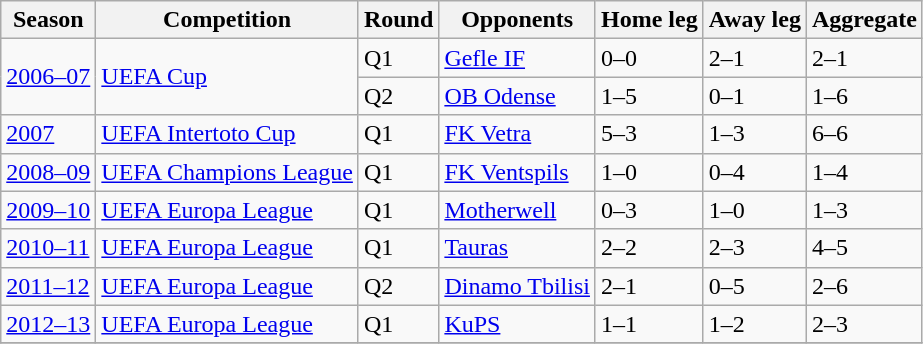<table class="wikitable">
<tr>
<th>Season</th>
<th>Competition</th>
<th>Round</th>
<th>Opponents</th>
<th>Home leg</th>
<th>Away leg</th>
<th>Aggregate</th>
</tr>
<tr>
<td rowspan="2"><a href='#'>2006–07</a></td>
<td rowspan="2"><a href='#'>UEFA Cup</a></td>
<td>Q1</td>
<td> <a href='#'>Gefle IF</a></td>
<td>0–0</td>
<td>2–1</td>
<td>2–1</td>
</tr>
<tr>
<td>Q2</td>
<td> <a href='#'>OB Odense</a></td>
<td>1–5</td>
<td>0–1</td>
<td>1–6</td>
</tr>
<tr>
<td><a href='#'>2007</a></td>
<td><a href='#'>UEFA Intertoto Cup</a></td>
<td>Q1</td>
<td> <a href='#'>FK Vetra</a></td>
<td>5–3</td>
<td>1–3</td>
<td>6–6</td>
</tr>
<tr>
<td><a href='#'>2008–09</a></td>
<td><a href='#'>UEFA Champions League</a></td>
<td>Q1</td>
<td> <a href='#'>FK Ventspils</a></td>
<td>1–0</td>
<td>0–4</td>
<td>1–4</td>
</tr>
<tr>
<td><a href='#'>2009–10</a></td>
<td><a href='#'>UEFA Europa League</a></td>
<td>Q1</td>
<td> <a href='#'>Motherwell</a></td>
<td>0–3</td>
<td>1–0</td>
<td>1–3</td>
</tr>
<tr>
<td><a href='#'>2010–11</a></td>
<td><a href='#'>UEFA Europa League</a></td>
<td>Q1</td>
<td> <a href='#'>Tauras</a></td>
<td>2–2</td>
<td>2–3</td>
<td>4–5</td>
</tr>
<tr>
<td><a href='#'>2011–12</a></td>
<td><a href='#'>UEFA Europa League</a></td>
<td>Q2</td>
<td> <a href='#'>Dinamo Tbilisi</a></td>
<td>2–1</td>
<td>0–5</td>
<td>2–6</td>
</tr>
<tr>
<td><a href='#'>2012–13</a></td>
<td><a href='#'>UEFA Europa League</a></td>
<td>Q1</td>
<td> <a href='#'>KuPS</a></td>
<td>1–1</td>
<td>1–2</td>
<td>2–3</td>
</tr>
<tr>
</tr>
</table>
